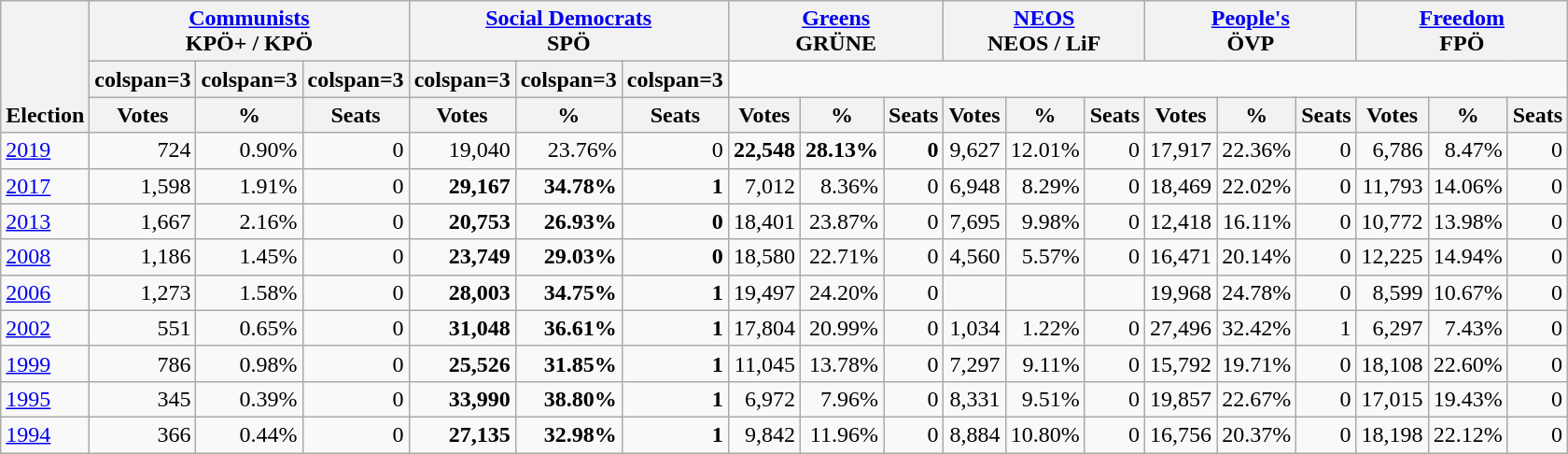<table class="wikitable" border="1" style="font-size:100%; text-align:right;">
<tr>
<th style="text-align:left;" valign=bottom rowspan=3>Election</th>
<th valign=bottom colspan=3><a href='#'>Communists</a><br>KPÖ+ / KPÖ</th>
<th valign=bottom colspan=3><a href='#'>Social Democrats</a><br>SPÖ</th>
<th valign=bottom colspan=3><a href='#'>Greens</a><br>GRÜNE</th>
<th valign=bottom colspan=3><a href='#'>NEOS</a><br>NEOS / LiF</th>
<th valign=bottom colspan=3><a href='#'>People's</a><br>ÖVP</th>
<th valign=bottom colspan=3><a href='#'>Freedom</a><br>FPÖ</th>
</tr>
<tr>
<th>colspan=3 </th>
<th>colspan=3 </th>
<th>colspan=3 </th>
<th>colspan=3 </th>
<th>colspan=3 </th>
<th>colspan=3 </th>
</tr>
<tr>
<th>Votes</th>
<th>%</th>
<th>Seats</th>
<th>Votes</th>
<th>%</th>
<th>Seats</th>
<th>Votes</th>
<th>%</th>
<th>Seats</th>
<th>Votes</th>
<th>%</th>
<th>Seats</th>
<th>Votes</th>
<th>%</th>
<th>Seats</th>
<th>Votes</th>
<th>%</th>
<th>Seats</th>
</tr>
<tr>
<td align=left><a href='#'>2019</a></td>
<td>724</td>
<td>0.90%</td>
<td>0</td>
<td>19,040</td>
<td>23.76%</td>
<td>0</td>
<td><strong>22,548</strong></td>
<td><strong>28.13%</strong></td>
<td><strong>0</strong></td>
<td>9,627</td>
<td>12.01%</td>
<td>0</td>
<td>17,917</td>
<td>22.36%</td>
<td>0</td>
<td>6,786</td>
<td>8.47%</td>
<td>0</td>
</tr>
<tr>
<td align=left><a href='#'>2017</a></td>
<td>1,598</td>
<td>1.91%</td>
<td>0</td>
<td><strong>29,167</strong></td>
<td><strong>34.78%</strong></td>
<td><strong>1</strong></td>
<td>7,012</td>
<td>8.36%</td>
<td>0</td>
<td>6,948</td>
<td>8.29%</td>
<td>0</td>
<td>18,469</td>
<td>22.02%</td>
<td>0</td>
<td>11,793</td>
<td>14.06%</td>
<td>0</td>
</tr>
<tr>
<td align=left><a href='#'>2013</a></td>
<td>1,667</td>
<td>2.16%</td>
<td>0</td>
<td><strong>20,753</strong></td>
<td><strong>26.93%</strong></td>
<td><strong>0</strong></td>
<td>18,401</td>
<td>23.87%</td>
<td>0</td>
<td>7,695</td>
<td>9.98%</td>
<td>0</td>
<td>12,418</td>
<td>16.11%</td>
<td>0</td>
<td>10,772</td>
<td>13.98%</td>
<td>0</td>
</tr>
<tr>
<td align=left><a href='#'>2008</a></td>
<td>1,186</td>
<td>1.45%</td>
<td>0</td>
<td><strong>23,749</strong></td>
<td><strong>29.03%</strong></td>
<td><strong>0</strong></td>
<td>18,580</td>
<td>22.71%</td>
<td>0</td>
<td>4,560</td>
<td>5.57%</td>
<td>0</td>
<td>16,471</td>
<td>20.14%</td>
<td>0</td>
<td>12,225</td>
<td>14.94%</td>
<td>0</td>
</tr>
<tr>
<td align=left><a href='#'>2006</a></td>
<td>1,273</td>
<td>1.58%</td>
<td>0</td>
<td><strong>28,003</strong></td>
<td><strong>34.75%</strong></td>
<td><strong>1</strong></td>
<td>19,497</td>
<td>24.20%</td>
<td>0</td>
<td></td>
<td></td>
<td></td>
<td>19,968</td>
<td>24.78%</td>
<td>0</td>
<td>8,599</td>
<td>10.67%</td>
<td>0</td>
</tr>
<tr>
<td align=left><a href='#'>2002</a></td>
<td>551</td>
<td>0.65%</td>
<td>0</td>
<td><strong>31,048</strong></td>
<td><strong>36.61%</strong></td>
<td><strong>1</strong></td>
<td>17,804</td>
<td>20.99%</td>
<td>0</td>
<td>1,034</td>
<td>1.22%</td>
<td>0</td>
<td>27,496</td>
<td>32.42%</td>
<td>1</td>
<td>6,297</td>
<td>7.43%</td>
<td>0</td>
</tr>
<tr>
<td align=left><a href='#'>1999</a></td>
<td>786</td>
<td>0.98%</td>
<td>0</td>
<td><strong>25,526</strong></td>
<td><strong>31.85%</strong></td>
<td><strong>1</strong></td>
<td>11,045</td>
<td>13.78%</td>
<td>0</td>
<td>7,297</td>
<td>9.11%</td>
<td>0</td>
<td>15,792</td>
<td>19.71%</td>
<td>0</td>
<td>18,108</td>
<td>22.60%</td>
<td>0</td>
</tr>
<tr>
<td align=left><a href='#'>1995</a></td>
<td>345</td>
<td>0.39%</td>
<td>0</td>
<td><strong>33,990</strong></td>
<td><strong>38.80%</strong></td>
<td><strong>1</strong></td>
<td>6,972</td>
<td>7.96%</td>
<td>0</td>
<td>8,331</td>
<td>9.51%</td>
<td>0</td>
<td>19,857</td>
<td>22.67%</td>
<td>0</td>
<td>17,015</td>
<td>19.43%</td>
<td>0</td>
</tr>
<tr>
<td align=left><a href='#'>1994</a></td>
<td>366</td>
<td>0.44%</td>
<td>0</td>
<td><strong>27,135</strong></td>
<td><strong>32.98%</strong></td>
<td><strong>1</strong></td>
<td>9,842</td>
<td>11.96%</td>
<td>0</td>
<td>8,884</td>
<td>10.80%</td>
<td>0</td>
<td>16,756</td>
<td>20.37%</td>
<td>0</td>
<td>18,198</td>
<td>22.12%</td>
<td>0</td>
</tr>
</table>
